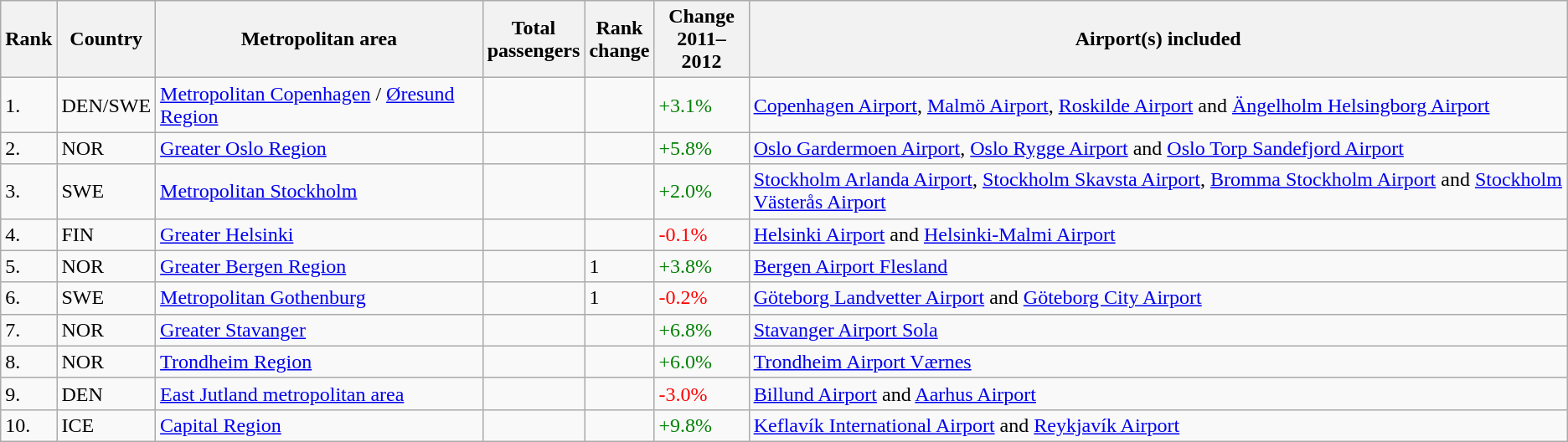<table class="wikitable sortable">
<tr>
<th>Rank</th>
<th>Country</th>
<th>Metropolitan area</th>
<th>Total<br>passengers</th>
<th>Rank<br>change</th>
<th>Change<br>2011–2012</th>
<th>Airport(s) included</th>
</tr>
<tr>
<td>1.</td>
<td>DEN/SWE</td>
<td><a href='#'>Metropolitan Copenhagen</a> / <a href='#'>Øresund Region</a></td>
<td></td>
<td></td>
<td style="color:green">+3.1%</td>
<td><a href='#'>Copenhagen Airport</a>, <a href='#'>Malmö Airport</a>, <a href='#'>Roskilde Airport</a> and <a href='#'>Ängelholm Helsingborg Airport</a></td>
</tr>
<tr>
<td>2.</td>
<td>NOR</td>
<td><a href='#'>Greater Oslo Region</a></td>
<td></td>
<td></td>
<td style="color:green">+5.8%</td>
<td><a href='#'>Oslo Gardermoen Airport</a>, <a href='#'>Oslo Rygge Airport</a> and <a href='#'>Oslo Torp Sandefjord Airport</a></td>
</tr>
<tr>
<td>3.</td>
<td>SWE</td>
<td><a href='#'>Metropolitan Stockholm</a></td>
<td></td>
<td></td>
<td style="color:green">+2.0%</td>
<td><a href='#'>Stockholm Arlanda Airport</a>, <a href='#'>Stockholm Skavsta Airport</a>, <a href='#'>Bromma Stockholm Airport</a> and <a href='#'>Stockholm Västerås Airport</a></td>
</tr>
<tr>
<td>4.</td>
<td>FIN</td>
<td><a href='#'>Greater Helsinki</a></td>
<td></td>
<td></td>
<td style="color:red">-0.1%</td>
<td><a href='#'>Helsinki Airport</a> and <a href='#'>Helsinki-Malmi Airport</a></td>
</tr>
<tr>
<td>5.</td>
<td>NOR</td>
<td><a href='#'>Greater Bergen Region</a></td>
<td></td>
<td>1</td>
<td style="color:green">+3.8%</td>
<td><a href='#'>Bergen Airport Flesland</a></td>
</tr>
<tr>
<td>6.</td>
<td>SWE</td>
<td><a href='#'>Metropolitan Gothenburg</a></td>
<td></td>
<td>1</td>
<td style="color:red">-0.2%</td>
<td><a href='#'>Göteborg Landvetter Airport</a> and <a href='#'>Göteborg City Airport</a></td>
</tr>
<tr>
<td>7.</td>
<td>NOR</td>
<td><a href='#'>Greater Stavanger</a></td>
<td></td>
<td></td>
<td style="color:green">+6.8%</td>
<td><a href='#'>Stavanger Airport Sola</a></td>
</tr>
<tr>
<td>8.</td>
<td>NOR</td>
<td><a href='#'>Trondheim Region</a></td>
<td></td>
<td></td>
<td style="color:green">+6.0%</td>
<td><a href='#'>Trondheim Airport Værnes</a></td>
</tr>
<tr>
<td>9.</td>
<td>DEN</td>
<td><a href='#'>East Jutland metropolitan area</a></td>
<td></td>
<td></td>
<td style="color:red">-3.0%</td>
<td><a href='#'>Billund Airport</a> and <a href='#'>Aarhus Airport</a></td>
</tr>
<tr>
<td>10.</td>
<td>ICE</td>
<td><a href='#'>Capital Region</a></td>
<td></td>
<td></td>
<td style="color:green">+9.8%</td>
<td><a href='#'>Keflavík International Airport</a> and <a href='#'>Reykjavík Airport</a></td>
</tr>
</table>
